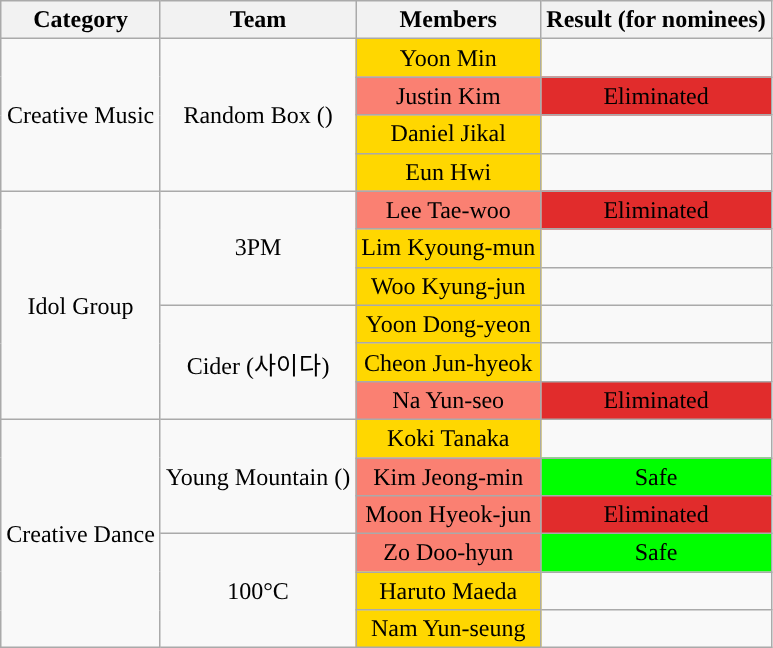<table class="wikitable" style="text-align:center">
<tr>
<th>Category</th>
<th>Team</th>
<th>Members</th>
<th>Result (for nominees)</th>
</tr>
<tr>
<td rowspan="4">Creative Music</td>
<td rowspan="4">Random Box ()</td>
<td style="background:#FFD700;">Yoon Min</td>
<td></td>
</tr>
<tr>
<td style="background:salmon;">Justin Kim</td>
<td style="background:#E12C2C;">Eliminated</td>
</tr>
<tr>
<td style="background:#FFD700;">Daniel Jikal</td>
<td></td>
</tr>
<tr>
<td style="background:#FFD700;">Eun Hwi</td>
<td></td>
</tr>
<tr>
<td rowspan="6">Idol Group</td>
<td rowspan="3">3PM</td>
<td style="background:salmon;">Lee Tae-woo</td>
<td style="background:#E12C2C;">Eliminated</td>
</tr>
<tr>
<td style="background:#FFD700;">Lim Kyoung-mun</td>
<td></td>
</tr>
<tr>
<td style="background:#FFD700;">Woo Kyung-jun</td>
<td></td>
</tr>
<tr>
<td rowspan="3">Cider (사이다)</td>
<td style="background:#FFD700;">Yoon Dong-yeon</td>
<td></td>
</tr>
<tr>
<td style="background:#FFD700;">Cheon Jun-hyeok</td>
<td></td>
</tr>
<tr>
<td style="background:salmon;">Na Yun-seo</td>
<td style="background:#E12C2C;">Eliminated</td>
</tr>
<tr>
<td rowspan="6">Creative Dance</td>
<td rowspan="3">Young Mountain ()</td>
<td style="background:#FFD700;">Koki Tanaka</td>
<td></td>
</tr>
<tr>
<td style="background:salmon;">Kim Jeong-min</td>
<td style="background:#00FF00;">Safe</td>
</tr>
<tr>
<td style="background:salmon;">Moon Hyeok-jun</td>
<td style="background:#E12C2C;">Eliminated</td>
</tr>
<tr>
<td rowspan="3">100°C</td>
<td style="background:salmon;">Zo Doo-hyun</td>
<td style="background:#00FF00;">Safe</td>
</tr>
<tr>
<td style="background:#FFD700;">Haruto Maeda</td>
<td></td>
</tr>
<tr>
<td style="background:#FFD700;">Nam Yun-seung</td>
<td></td>
</tr>
</table>
